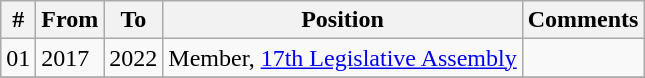<table class="wikitable sortable">
<tr>
<th>#</th>
<th>From</th>
<th>To</th>
<th>Position</th>
<th>Comments</th>
</tr>
<tr>
<td>01</td>
<td>2017</td>
<td>2022</td>
<td>Member, <a href='#'>17th Legislative Assembly</a></td>
<td></td>
</tr>
<tr>
</tr>
</table>
